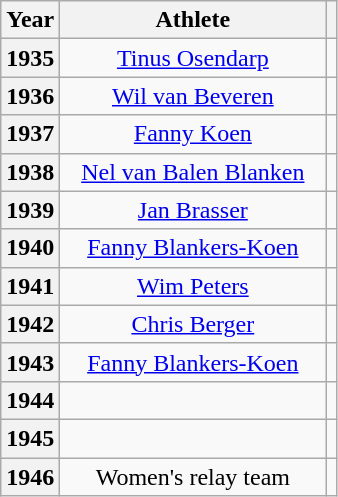<table class="wikitable" style="text-align:center;">
<tr>
<th scope="col">Year</th>
<th scope="col" style="width:170px;">Athlete</th>
<th scope="col"></th>
</tr>
<tr>
<th scope="row">1935</th>
<td><a href='#'>Tinus Osendarp</a></td>
<td style="text-align:center;"></td>
</tr>
<tr>
<th scope="row">1936</th>
<td><a href='#'>Wil van Beveren</a></td>
<td style="text-align:center;"></td>
</tr>
<tr>
<th scope="row">1937</th>
<td><a href='#'>Fanny Koen</a></td>
<td style="text-align:center;"></td>
</tr>
<tr>
<th scope="row">1938</th>
<td><a href='#'>Nel van Balen Blanken</a></td>
<td style="text-align:center;"></td>
</tr>
<tr>
<th scope="row">1939</th>
<td><a href='#'>Jan Brasser</a></td>
<td style="text-align:center;"></td>
</tr>
<tr>
<th scope="row">1940</th>
<td><a href='#'>Fanny Blankers-Koen</a></td>
<td style="text-align:center;"></td>
</tr>
<tr>
<th scope="row">1941</th>
<td><a href='#'>Wim Peters</a></td>
<td style="text-align:center;"></td>
</tr>
<tr>
<th scope="row">1942</th>
<td><a href='#'>Chris Berger</a></td>
<td style="text-align:center;"></td>
</tr>
<tr>
<th scope="row">1943</th>
<td><a href='#'>Fanny Blankers-Koen</a></td>
<td style="text-align:center;"></td>
</tr>
<tr>
<th scope="row">1944</th>
<td></td>
<td style="text-align:center;"></td>
</tr>
<tr>
<th scope="row">1945</th>
<td></td>
<td style="text-align:center;"></td>
</tr>
<tr>
<th scope="row">1946</th>
<td>Women's relay team</td>
<td style="text-align:center;"></td>
</tr>
</table>
